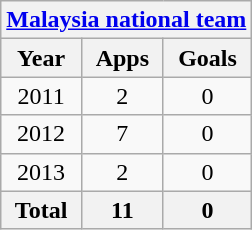<table class="wikitable" style="text-align: center;">
<tr>
<th colspan="3"><a href='#'>Malaysia national team</a></th>
</tr>
<tr>
<th>Year</th>
<th>Apps</th>
<th>Goals</th>
</tr>
<tr>
<td>2011</td>
<td>2</td>
<td>0</td>
</tr>
<tr>
<td>2012</td>
<td>7</td>
<td>0</td>
</tr>
<tr>
<td>2013</td>
<td>2</td>
<td>0</td>
</tr>
<tr>
<th>Total</th>
<th>11</th>
<th>0</th>
</tr>
</table>
